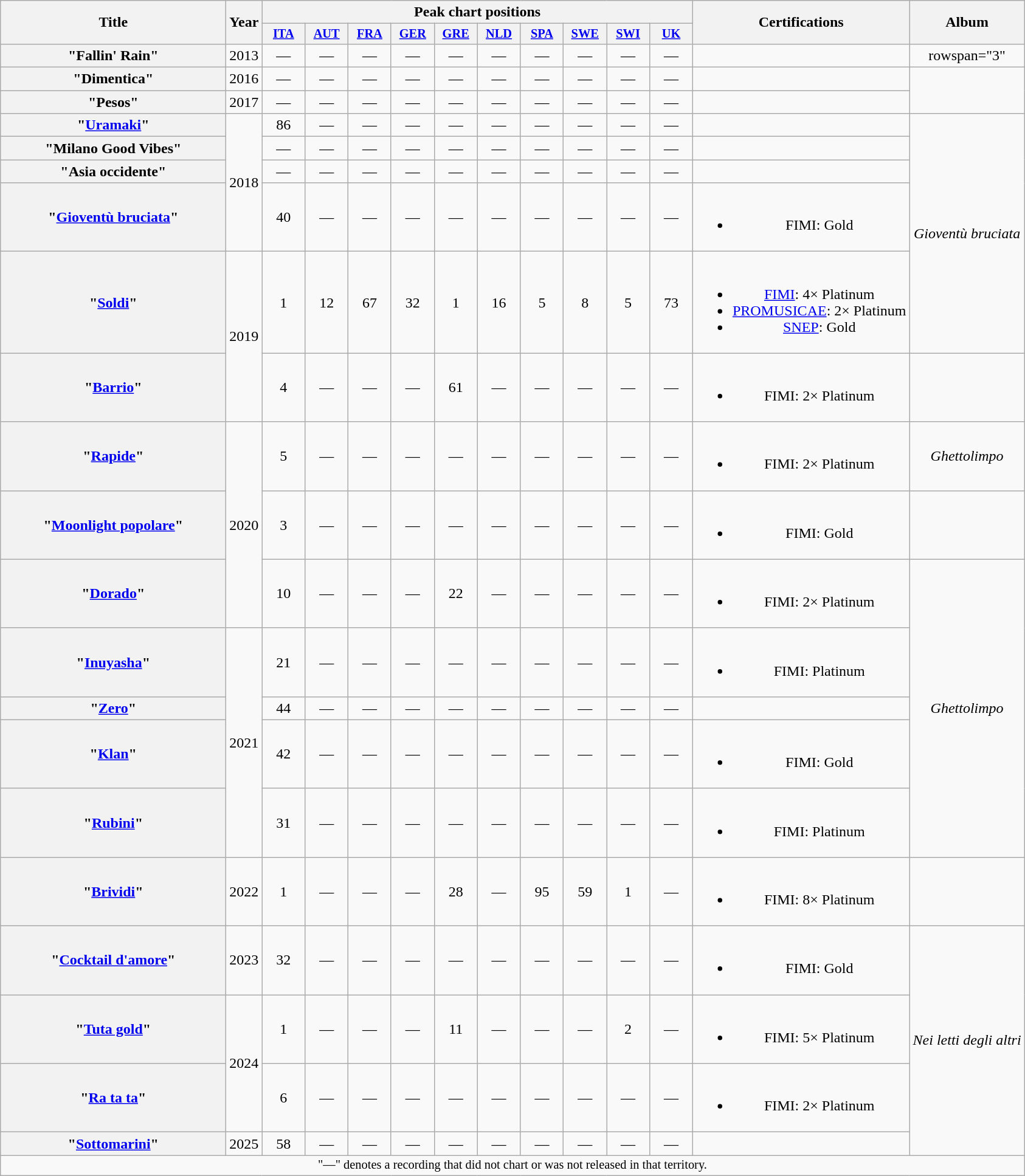<table class="wikitable plainrowheaders" style="text-align:center;">
<tr>
<th scope="col" rowspan="2" style="width:15em;">Title</th>
<th scope="col" rowspan="2" style="width:1em;">Year</th>
<th scope="col" colspan="10">Peak chart positions</th>
<th scope="col" rowspan="2">Certifications</th>
<th scope="col" rowspan="2">Album</th>
</tr>
<tr>
<th scope="col" style="width:3em;font-size:85%;"><a href='#'>ITA</a><br></th>
<th scope="col" style="width:3em;font-size:85%;"><a href='#'>AUT</a><br></th>
<th scope="col" style="width:3em;font-size:85%;"><a href='#'>FRA</a><br></th>
<th scope="col" style="width:3em;font-size:85%;"><a href='#'>GER</a><br></th>
<th scope="col" style="width:3em;font-size:85%;"><a href='#'>GRE</a><br></th>
<th scope="col" style="width:3em;font-size:85%;"><a href='#'>NLD</a><br></th>
<th scope="col" style="width:3em;font-size:85%;"><a href='#'>SPA</a><br></th>
<th scope="col" style="width:3em;font-size:85%;"><a href='#'>SWE</a><br></th>
<th scope="col" style="width:3em;font-size:85%;"><a href='#'>SWI</a><br></th>
<th scope="col" style="width:3em;font-size:85%;"><a href='#'>UK</a><br></th>
</tr>
<tr>
<th scope="row">"Fallin' Rain"</th>
<td>2013</td>
<td>—</td>
<td>—</td>
<td>—</td>
<td>—</td>
<td>—</td>
<td>—</td>
<td>—</td>
<td>—</td>
<td>—</td>
<td>—</td>
<td></td>
<td>rowspan="3" </td>
</tr>
<tr>
<th scope="row">"Dimentica"</th>
<td>2016</td>
<td>—</td>
<td>—</td>
<td>—</td>
<td>—</td>
<td>—</td>
<td>—</td>
<td>—</td>
<td>—</td>
<td>—</td>
<td>—</td>
<td></td>
</tr>
<tr>
<th scope="row">"Pesos"</th>
<td>2017</td>
<td>—</td>
<td>—</td>
<td>—</td>
<td>—</td>
<td>—</td>
<td>—</td>
<td>—</td>
<td>—</td>
<td>—</td>
<td>—</td>
<td></td>
</tr>
<tr>
<th scope="row">"<a href='#'>Uramaki</a>"</th>
<td rowspan="4">2018</td>
<td>86</td>
<td>—</td>
<td>—</td>
<td>—</td>
<td>—</td>
<td>—</td>
<td>—</td>
<td>—</td>
<td>—</td>
<td>—</td>
<td></td>
<td rowspan="5"><em>Gioventù bruciata</em></td>
</tr>
<tr>
<th scope="row">"Milano Good Vibes"</th>
<td>—</td>
<td>—</td>
<td>—</td>
<td>—</td>
<td>—</td>
<td>—</td>
<td>—</td>
<td>—</td>
<td>—</td>
<td>—</td>
<td></td>
</tr>
<tr>
<th scope="row">"Asia occidente"</th>
<td>—</td>
<td>—</td>
<td>—</td>
<td>—</td>
<td>—</td>
<td>—</td>
<td>—</td>
<td>—</td>
<td>—</td>
<td>—</td>
<td></td>
</tr>
<tr>
<th scope="row">"<a href='#'>Gioventù bruciata</a>"</th>
<td>40</td>
<td>—</td>
<td>—</td>
<td>—</td>
<td>—</td>
<td>—</td>
<td>—</td>
<td>—</td>
<td>—</td>
<td>—</td>
<td><br><ul><li>FIMI: Gold</li></ul></td>
</tr>
<tr>
<th scope="row">"<a href='#'>Soldi</a>"</th>
<td rowspan="2">2019</td>
<td>1</td>
<td>12</td>
<td>67</td>
<td>32</td>
<td>1</td>
<td>16</td>
<td>5</td>
<td>8</td>
<td>5</td>
<td>73</td>
<td><br><ul><li><a href='#'>FIMI</a>: 4× Platinum</li><li><a href='#'>PROMUSICAE</a>: 2× Platinum</li><li><a href='#'>SNEP</a>: Gold</li></ul></td>
</tr>
<tr>
<th scope="row">"<a href='#'>Barrio</a>"</th>
<td>4</td>
<td>—</td>
<td>—</td>
<td>—</td>
<td>61</td>
<td>—</td>
<td>—</td>
<td>—</td>
<td>—</td>
<td>—</td>
<td><br><ul><li>FIMI: 2× Platinum</li></ul></td>
<td></td>
</tr>
<tr>
<th scope="row">"<a href='#'>Rapide</a>"</th>
<td rowspan="3">2020</td>
<td>5</td>
<td>—</td>
<td>—</td>
<td>—</td>
<td>—</td>
<td>—</td>
<td>—</td>
<td>—</td>
<td>—</td>
<td>—</td>
<td><br><ul><li>FIMI: 2× Platinum</li></ul></td>
<td><em>Ghettolimpo</em></td>
</tr>
<tr>
<th scope="row">"<a href='#'>Moonlight popolare</a>"<br></th>
<td>3</td>
<td>—</td>
<td>—</td>
<td>—</td>
<td>—</td>
<td>—</td>
<td>—</td>
<td>—</td>
<td>—</td>
<td>—</td>
<td><br><ul><li>FIMI: Gold</li></ul></td>
<td></td>
</tr>
<tr>
<th scope="row">"<a href='#'>Dorado</a>"<br></th>
<td>10</td>
<td>—</td>
<td>—</td>
<td>—</td>
<td>22</td>
<td>—</td>
<td>—</td>
<td>—</td>
<td>—</td>
<td>—</td>
<td><br><ul><li>FIMI: 2× Platinum</li></ul></td>
<td rowspan="5"><em>Ghettolimpo</em></td>
</tr>
<tr>
<th scope="row">"<a href='#'>Inuyasha</a>"</th>
<td rowspan="4">2021</td>
<td>21</td>
<td>—</td>
<td>—</td>
<td>—</td>
<td>—</td>
<td>—</td>
<td>—</td>
<td>—</td>
<td>—</td>
<td>—</td>
<td><br><ul><li>FIMI: Platinum</li></ul></td>
</tr>
<tr>
<th scope="row">"<a href='#'>Zero</a>"</th>
<td>44</td>
<td>—</td>
<td>—</td>
<td>—</td>
<td>—</td>
<td>—</td>
<td>—</td>
<td>—</td>
<td>—</td>
<td>—</td>
<td></td>
</tr>
<tr>
<th scope="row">"<a href='#'>Klan</a>"<br></th>
<td>42</td>
<td>—</td>
<td>—</td>
<td>—</td>
<td>—</td>
<td>—</td>
<td>—</td>
<td>—</td>
<td>—</td>
<td>—</td>
<td><br><ul><li>FIMI: Gold</li></ul></td>
</tr>
<tr>
<th scope="row">"<a href='#'>Rubini</a>"<br></th>
<td>31</td>
<td>—</td>
<td>—</td>
<td>—</td>
<td>—</td>
<td>—</td>
<td>—</td>
<td>—</td>
<td>—</td>
<td>—</td>
<td><br><ul><li>FIMI: Platinum</li></ul></td>
</tr>
<tr>
<th scope="row">"<a href='#'>Brividi</a>"<br></th>
<td>2022</td>
<td>1</td>
<td>—</td>
<td>—</td>
<td>—</td>
<td>28</td>
<td>—</td>
<td>95</td>
<td>59</td>
<td>1</td>
<td>—</td>
<td><br><ul><li>FIMI: 8× Platinum</li></ul></td>
<td></td>
</tr>
<tr>
<th scope="row">"<a href='#'>Cocktail d'amore</a>"</th>
<td>2023</td>
<td>32</td>
<td>—</td>
<td>—</td>
<td>—</td>
<td>—</td>
<td>—</td>
<td>—</td>
<td>—</td>
<td>—</td>
<td>—</td>
<td><br><ul><li>FIMI: Gold</li></ul></td>
<td rowspan="4"><em>Nei letti degli altri</em></td>
</tr>
<tr>
<th scope="row">"<a href='#'>Tuta gold</a>"</th>
<td rowspan="2">2024</td>
<td>1</td>
<td>—</td>
<td>—</td>
<td>—</td>
<td>11</td>
<td>—</td>
<td>—</td>
<td>—</td>
<td>2</td>
<td>—</td>
<td><br><ul><li>FIMI: 5× Platinum</li></ul></td>
</tr>
<tr>
<th scope="row">"<a href='#'>Ra ta ta</a>"</th>
<td>6</td>
<td>—</td>
<td>—</td>
<td>—</td>
<td>—</td>
<td>—</td>
<td>—</td>
<td>—</td>
<td>—</td>
<td>—</td>
<td><br><ul><li>FIMI: 2× Platinum</li></ul></td>
</tr>
<tr>
<th scope="row">"<a href='#'>Sottomarini</a>"</th>
<td>2025</td>
<td>58<br></td>
<td>—</td>
<td>—</td>
<td>—</td>
<td>—</td>
<td>—</td>
<td>—</td>
<td>—</td>
<td>—</td>
<td>—</td>
<td></td>
</tr>
<tr>
<td style="font-size:85%;" colspan="15">"—" denotes a recording that did not chart or was not released in that territory.</td>
</tr>
</table>
